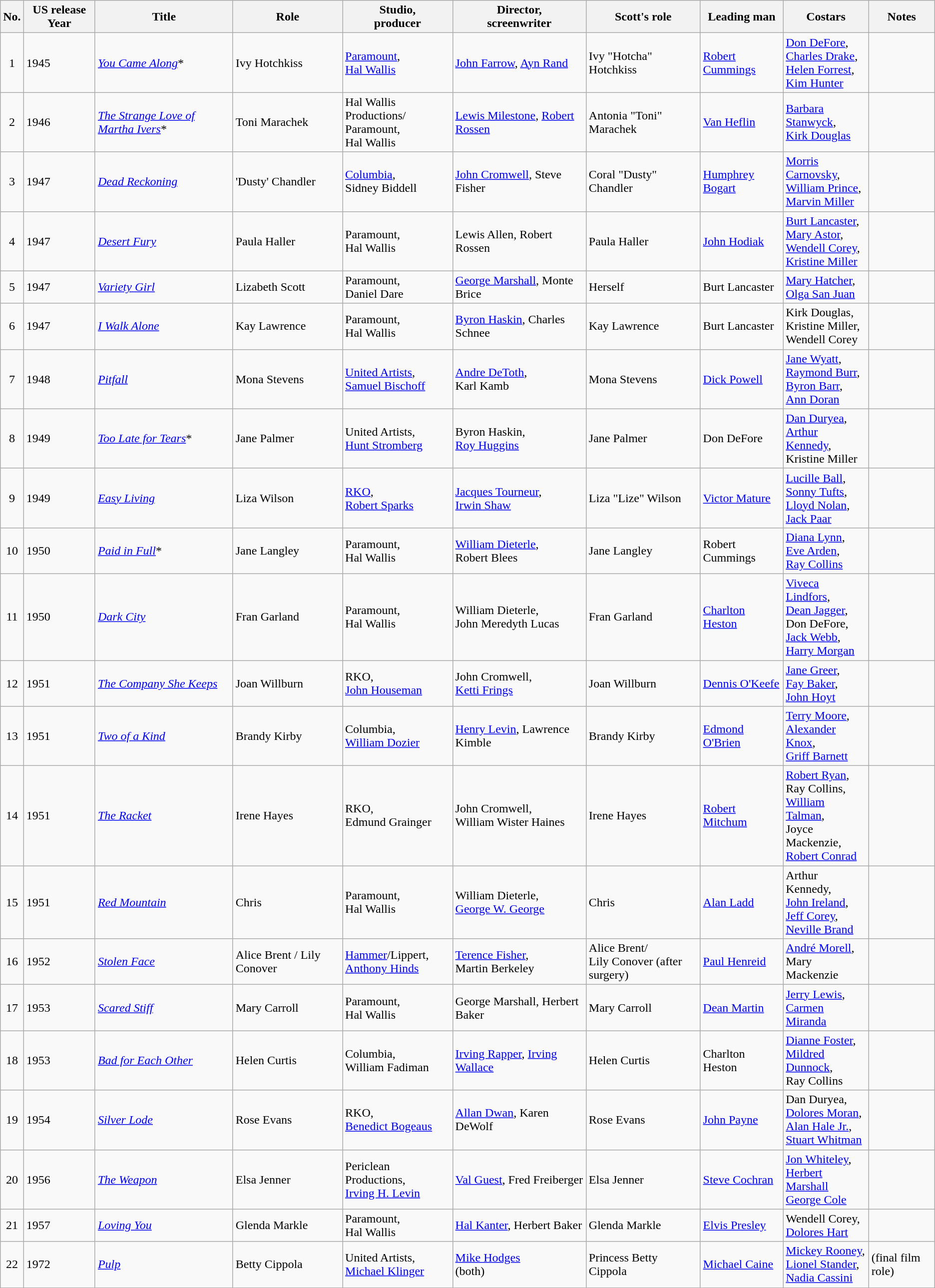<table class=wikitable>
<tr>
<th>No.</th>
<th>US release Year</th>
<th>Title</th>
<th>Role</th>
<th>Studio,<br>producer</th>
<th>Director,<br>screenwriter</th>
<th>Scott's role</th>
<th>Leading man</th>
<th>Costars</th>
<th>Notes</th>
</tr>
<tr>
<td align=center>1</td>
<td>1945</td>
<td><em><a href='#'>You Came Along</a></em>*</td>
<td>Ivy Hotchkiss</td>
<td><a href='#'>Paramount</a>,<br><a href='#'>Hal Wallis</a></td>
<td><a href='#'>John Farrow</a>, <a href='#'>Ayn Rand</a></td>
<td>Ivy "Hotcha" Hotchkiss</td>
<td><a href='#'>Robert Cummings</a></td>
<td><a href='#'>Don DeFore</a>,<br><a href='#'>Charles Drake</a>,<br><a href='#'>Helen Forrest</a>,<br><a href='#'>Kim Hunter</a></td>
<td></td>
</tr>
<tr>
<td align=center>2</td>
<td>1946</td>
<td><em><a href='#'>The Strange Love of Martha Ivers</a></em>*</td>
<td>Toni Marachek</td>
<td>Hal Wallis Productions/<br>Paramount,<br>Hal Wallis</td>
<td><a href='#'>Lewis Milestone</a>, <a href='#'>Robert Rossen</a></td>
<td>Antonia "Toni" Marachek</td>
<td><a href='#'>Van Heflin</a></td>
<td><a href='#'>Barbara Stanwyck</a>,<br><a href='#'>Kirk Douglas</a></td>
<td></td>
</tr>
<tr>
<td align=center>3</td>
<td>1947</td>
<td><em><a href='#'>Dead Reckoning</a></em> </td>
<td>'Dusty' Chandler</td>
<td><a href='#'>Columbia</a>,<br> Sidney Biddell</td>
<td><a href='#'>John Cromwell</a>, Steve Fisher</td>
<td>Coral "Dusty" Chandler</td>
<td><a href='#'>Humphrey Bogart</a></td>
<td><a href='#'>Morris Carnovsky</a>,<br><a href='#'>William Prince</a>,<br><a href='#'>Marvin Miller</a></td>
<td></td>
</tr>
<tr>
<td align=center>4</td>
<td>1947</td>
<td><em><a href='#'>Desert Fury</a></em></td>
<td>Paula Haller</td>
<td>Paramount,<br>Hal Wallis</td>
<td>Lewis Allen, Robert Rossen</td>
<td>Paula Haller</td>
<td><a href='#'>John Hodiak</a></td>
<td><a href='#'>Burt Lancaster</a>,<br><a href='#'>Mary Astor</a>,<br><a href='#'>Wendell Corey</a>,<br><a href='#'>Kristine Miller</a></td>
<td></td>
</tr>
<tr>
<td align=center>5</td>
<td>1947</td>
<td><em><a href='#'>Variety Girl</a></em></td>
<td>Lizabeth Scott</td>
<td>Paramount,<br>Daniel Dare</td>
<td><a href='#'>George Marshall</a>, Monte Brice</td>
<td>Herself</td>
<td>Burt Lancaster</td>
<td><a href='#'>Mary Hatcher</a>,<br><a href='#'>Olga San Juan</a></td>
<td></td>
</tr>
<tr>
<td align=center>6</td>
<td>1947</td>
<td><em><a href='#'>I Walk Alone</a></em></td>
<td>Kay Lawrence</td>
<td>Paramount,<br>Hal Wallis</td>
<td><a href='#'>Byron Haskin</a>, Charles Schnee</td>
<td>Kay Lawrence</td>
<td>Burt Lancaster</td>
<td>Kirk Douglas,<br>Kristine Miller,<br>Wendell Corey</td>
<td></td>
</tr>
<tr>
<td align=center>7</td>
<td>1948</td>
<td><em><a href='#'>Pitfall</a></em></td>
<td>Mona Stevens</td>
<td><a href='#'>United Artists</a>,<br><a href='#'>Samuel Bischoff</a></td>
<td><a href='#'>Andre DeToth</a>,<br>Karl Kamb</td>
<td>Mona Stevens</td>
<td><a href='#'>Dick Powell</a></td>
<td><a href='#'>Jane Wyatt</a>,<br><a href='#'>Raymond Burr</a>,<br><a href='#'>Byron Barr</a>,<br><a href='#'>Ann Doran</a></td>
<td></td>
</tr>
<tr>
<td align=center>8</td>
<td>1949</td>
<td><em><a href='#'>Too Late for Tears</a></em>*</td>
<td>Jane Palmer</td>
<td>United Artists,<br><a href='#'>Hunt Stromberg</a></td>
<td>Byron Haskin,<br><a href='#'>Roy Huggins</a></td>
<td>Jane Palmer</td>
<td>Don DeFore</td>
<td><a href='#'>Dan Duryea</a>,<br><a href='#'>Arthur Kennedy</a>,<br>Kristine Miller</td>
<td></td>
</tr>
<tr>
<td align=center>9</td>
<td>1949</td>
<td><em><a href='#'>Easy Living</a></em></td>
<td>Liza Wilson</td>
<td><a href='#'>RKO</a>,<br><a href='#'>Robert Sparks</a></td>
<td><a href='#'>Jacques Tourneur</a>,<br><a href='#'>Irwin Shaw</a></td>
<td>Liza "Lize" Wilson</td>
<td><a href='#'>Victor Mature</a></td>
<td><a href='#'>Lucille Ball</a>,<br><a href='#'>Sonny Tufts</a>,<br><a href='#'>Lloyd Nolan</a>,<br><a href='#'>Jack Paar</a></td>
<td></td>
</tr>
<tr>
<td align=center>10</td>
<td>1950</td>
<td><em><a href='#'>Paid in Full</a></em>*</td>
<td>Jane Langley</td>
<td>Paramount,<br>Hal Wallis</td>
<td><a href='#'>William Dieterle</a>,<br>Robert Blees</td>
<td>Jane Langley</td>
<td>Robert Cummings</td>
<td><a href='#'>Diana Lynn</a>,<br><a href='#'>Eve Arden</a>,<br><a href='#'>Ray Collins</a></td>
<td></td>
</tr>
<tr>
<td align=center>11</td>
<td>1950</td>
<td><em><a href='#'>Dark City</a></em></td>
<td>Fran Garland</td>
<td>Paramount,<br>Hal Wallis</td>
<td>William Dieterle,<br>John Meredyth Lucas</td>
<td>Fran Garland</td>
<td><a href='#'>Charlton Heston</a></td>
<td><a href='#'>Viveca Lindfors</a>,<br><a href='#'>Dean Jagger</a>,<br>Don DeFore,<br><a href='#'>Jack Webb</a>,<br><a href='#'>Harry Morgan</a></td>
<td></td>
</tr>
<tr>
<td align=center>12</td>
<td>1951</td>
<td><em><a href='#'>The Company She Keeps</a></em></td>
<td>Joan Willburn</td>
<td>RKO,<br><a href='#'>John Houseman</a></td>
<td>John Cromwell,<br><a href='#'>Ketti Frings</a></td>
<td>Joan Willburn</td>
<td><a href='#'>Dennis O'Keefe</a></td>
<td><a href='#'>Jane Greer</a>,<br><a href='#'>Fay Baker</a>,<br><a href='#'>John Hoyt</a></td>
<td></td>
</tr>
<tr>
<td align=center>13</td>
<td>1951</td>
<td><em><a href='#'>Two of a Kind</a></em></td>
<td>Brandy Kirby</td>
<td>Columbia,<br><a href='#'>William Dozier</a></td>
<td><a href='#'>Henry Levin</a>, Lawrence Kimble</td>
<td>Brandy Kirby</td>
<td><a href='#'>Edmond O'Brien</a></td>
<td><a href='#'>Terry Moore</a>,<br><a href='#'>Alexander Knox</a>,<br><a href='#'>Griff Barnett</a></td>
<td></td>
</tr>
<tr>
<td align=center>14</td>
<td>1951</td>
<td><em><a href='#'>The Racket</a></em></td>
<td>Irene Hayes</td>
<td>RKO,<br>Edmund Grainger</td>
<td>John Cromwell,<br>William Wister Haines</td>
<td>Irene Hayes</td>
<td><a href='#'>Robert Mitchum</a></td>
<td><a href='#'>Robert Ryan</a>,<br>Ray Collins,<br><a href='#'>William Talman</a>,<br>Joyce Mackenzie,<br><a href='#'>Robert Conrad</a></td>
<td></td>
</tr>
<tr>
<td align=center>15</td>
<td>1951</td>
<td><em><a href='#'>Red Mountain</a></em></td>
<td>Chris</td>
<td>Paramount,<br>Hal Wallis</td>
<td>William Dieterle,<br><a href='#'>George W. George</a></td>
<td>Chris</td>
<td><a href='#'>Alan Ladd</a></td>
<td>Arthur Kennedy,<br><a href='#'>John Ireland</a>,<br><a href='#'>Jeff Corey</a>,<br><a href='#'>Neville Brand</a></td>
<td></td>
</tr>
<tr>
<td align=center>16</td>
<td>1952</td>
<td><em><a href='#'>Stolen Face</a></em></td>
<td>Alice Brent / Lily Conover</td>
<td><a href='#'>Hammer</a>/Lippert,<br><a href='#'>Anthony Hinds</a></td>
<td><a href='#'>Terence Fisher</a>,<br>Martin Berkeley</td>
<td>Alice Brent/<br>Lily Conover (after surgery)</td>
<td><a href='#'>Paul Henreid</a></td>
<td><a href='#'>André Morell</a>,<br>Mary Mackenzie</td>
<td></td>
</tr>
<tr>
<td align=center>17</td>
<td>1953</td>
<td><em><a href='#'>Scared Stiff</a></em></td>
<td>Mary Carroll</td>
<td>Paramount,<br>Hal Wallis</td>
<td>George Marshall, Herbert Baker</td>
<td>Mary Carroll</td>
<td><a href='#'>Dean Martin</a></td>
<td><a href='#'>Jerry Lewis</a>,<br><a href='#'>Carmen Miranda</a></td>
<td></td>
</tr>
<tr>
<td align=center>18</td>
<td>1953</td>
<td><em><a href='#'>Bad for Each Other</a></em></td>
<td>Helen Curtis</td>
<td>Columbia,<br>William Fadiman</td>
<td><a href='#'>Irving Rapper</a>, <a href='#'>Irving Wallace</a></td>
<td>Helen Curtis</td>
<td>Charlton Heston</td>
<td><a href='#'>Dianne Foster</a>,<br><a href='#'>Mildred Dunnock</a>,<br>Ray Collins</td>
<td></td>
</tr>
<tr>
<td align=center>19</td>
<td>1954</td>
<td><em><a href='#'>Silver Lode</a></em></td>
<td>Rose Evans</td>
<td>RKO,<br><a href='#'>Benedict Bogeaus</a></td>
<td><a href='#'>Allan Dwan</a>, Karen DeWolf</td>
<td>Rose Evans</td>
<td><a href='#'>John Payne</a></td>
<td>Dan Duryea,<br><a href='#'>Dolores Moran</a>,<br><a href='#'>Alan Hale Jr.</a>,<br><a href='#'>Stuart Whitman</a></td>
<td></td>
</tr>
<tr>
<td align=center>20</td>
<td>1956</td>
<td><em><a href='#'>The Weapon</a></em></td>
<td>Elsa Jenner</td>
<td>Periclean Productions,<br><a href='#'>Irving H. Levin</a></td>
<td><a href='#'>Val Guest</a>, Fred Freiberger</td>
<td>Elsa Jenner</td>
<td><a href='#'>Steve Cochran</a></td>
<td><a href='#'>Jon Whiteley</a>,<br><a href='#'>Herbert Marshall</a><br><a href='#'>George Cole</a></td>
<td></td>
</tr>
<tr>
<td align=center>21</td>
<td>1957</td>
<td><em><a href='#'>Loving You</a></em></td>
<td>Glenda Markle</td>
<td>Paramount,<br>Hal Wallis</td>
<td><a href='#'>Hal Kanter</a>, Herbert Baker</td>
<td>Glenda Markle</td>
<td><a href='#'>Elvis Presley</a></td>
<td>Wendell Corey,<br><a href='#'>Dolores Hart</a></td>
<td></td>
</tr>
<tr>
<td align=center>22</td>
<td>1972</td>
<td><em><a href='#'>Pulp</a></em></td>
<td>Betty Cippola</td>
<td>United Artists,<br><a href='#'>Michael Klinger</a></td>
<td><a href='#'>Mike Hodges</a><br>(both)</td>
<td>Princess Betty Cippola</td>
<td><a href='#'>Michael Caine</a></td>
<td><a href='#'>Mickey Rooney</a>,<br><a href='#'>Lionel Stander</a>,<br><a href='#'>Nadia Cassini</a></td>
<td>(final film role)</td>
</tr>
</table>
